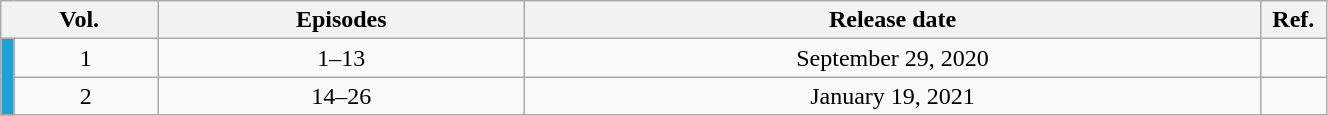<table class="wikitable" style="text-align: center; width: 70%;">
<tr>
<th colspan="2">Vol.</th>
<th>Episodes</th>
<th>Release date</th>
<th width="5%">Ref.</th>
</tr>
<tr>
<td rowspan="4" width="1%" style="background: #1DA2D8;"></td>
<td>1</td>
<td>1–13</td>
<td>September 29, 2020</td>
<td></td>
</tr>
<tr>
<td>2</td>
<td>14–26</td>
<td>January 19, 2021</td>
<td></td>
</tr>
</table>
